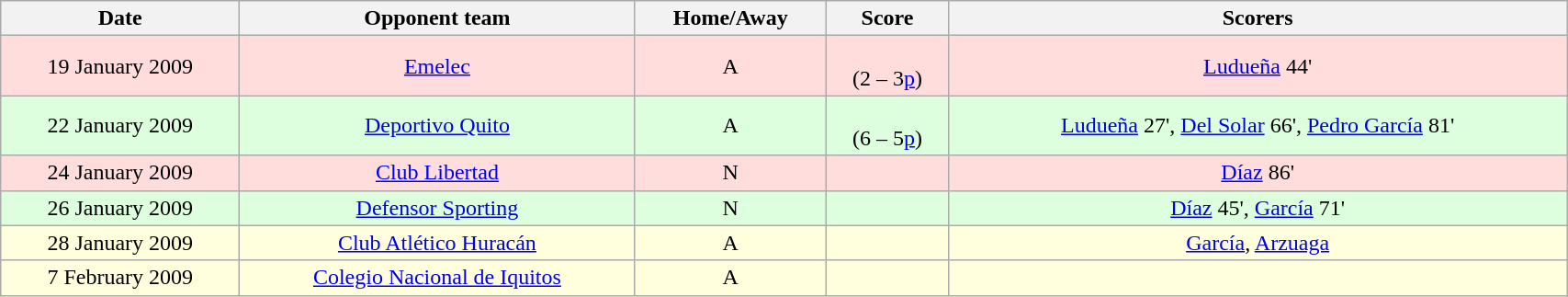<table class="wikitable" width=90%>
<tr>
<th>Date</th>
<th>Opponent team</th>
<th>Home/Away</th>
<th>Score</th>
<th>Scorers</th>
</tr>
<tr bgcolor="#ffdddd">
<td style="text-align: center">19 January 2009</td>
<td style="text-align: center"> <a href='#'>Emelec</a></td>
<td style="text-align: center">A</td>
<td style="text-align: center"><br>(2 – 3<a href='#'>p</a>)</td>
<td style="text-align: center"><a href='#'>Ludueña</a> 44'</td>
</tr>
<tr bgcolor="#ddffdd">
<td style="text-align: center">22 January 2009</td>
<td style="text-align: center"> <a href='#'>Deportivo Quito</a></td>
<td style="text-align: center">A</td>
<td style="text-align: center"><br>(6 – 5<a href='#'>p</a>)</td>
<td style="text-align: center"><a href='#'>Ludueña</a> 27', <a href='#'>Del Solar</a> 66', <a href='#'>Pedro García</a> 81'</td>
</tr>
<tr bgcolor="#ffdddd">
<td style="text-align: center">24 January 2009</td>
<td style="text-align: center"> <a href='#'>Club Libertad</a></td>
<td style="text-align: center">N</td>
<td style="text-align: center"></td>
<td style="text-align: center"><a href='#'>Díaz</a> 86'</td>
</tr>
<tr bgcolor="#ddffdd">
<td style="text-align: center">26 January 2009</td>
<td style="text-align: center"> <a href='#'>Defensor Sporting</a></td>
<td style="text-align: center">N</td>
<td style="text-align: center"></td>
<td style="text-align: center"><a href='#'>Díaz</a> 45', <a href='#'>García</a> 71'</td>
</tr>
<tr bgcolor="#ffffdd">
<td style="text-align: center">28 January 2009</td>
<td style="text-align: center"> <a href='#'>Club Atlético Huracán</a></td>
<td style="text-align: center">A</td>
<td style="text-align: center"></td>
<td style="text-align: center"><a href='#'>García</a>, <a href='#'>Arzuaga</a></td>
</tr>
<tr bgcolor="#ffffdd">
<td style="text-align: center">7 February 2009</td>
<td style="text-align: center"> <a href='#'>Colegio Nacional de Iquitos</a></td>
<td style="text-align: center">A</td>
<td style="text-align: center"></td>
<td style="text-align: center"></td>
</tr>
</table>
